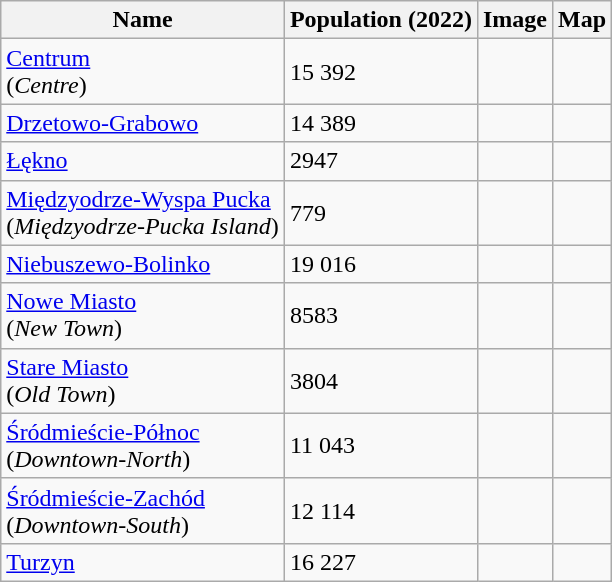<table class="wikitable sortable">
<tr>
<th>Name</th>
<th>Population (2022)</th>
<th>Image</th>
<th>Map</th>
</tr>
<tr>
<td><a href='#'>Centrum</a><br>(<em>Centre</em>)</td>
<td>15 392</td>
<td></td>
<td></td>
</tr>
<tr>
<td><a href='#'>Drzetowo-Grabowo</a></td>
<td>14 389</td>
<td></td>
<td></td>
</tr>
<tr>
<td><a href='#'>Łękno</a></td>
<td>2947</td>
<td></td>
<td></td>
</tr>
<tr>
<td><a href='#'>Międzyodrze-Wyspa Pucka</a><br>(<em>Międzyodrze-Pucka Island</em>)</td>
<td>779</td>
<td></td>
<td></td>
</tr>
<tr>
<td><a href='#'>Niebuszewo-Bolinko</a></td>
<td>19 016</td>
<td></td>
<td></td>
</tr>
<tr>
<td><a href='#'>Nowe Miasto</a><br>(<em>New Town</em>)</td>
<td>8583</td>
<td></td>
<td></td>
</tr>
<tr>
<td><a href='#'>Stare Miasto</a><br>(<em>Old Town</em>)</td>
<td>3804</td>
<td></td>
<td></td>
</tr>
<tr>
<td><a href='#'>Śródmieście-Północ</a><br>(<em>Downtown-North</em>)</td>
<td>11 043</td>
<td></td>
<td></td>
</tr>
<tr>
<td><a href='#'>Śródmieście-Zachód</a><br>(<em>Downtown-South</em>)</td>
<td>12 114</td>
<td></td>
<td></td>
</tr>
<tr>
<td><a href='#'>Turzyn</a></td>
<td>16 227</td>
<td></td>
<td></td>
</tr>
</table>
